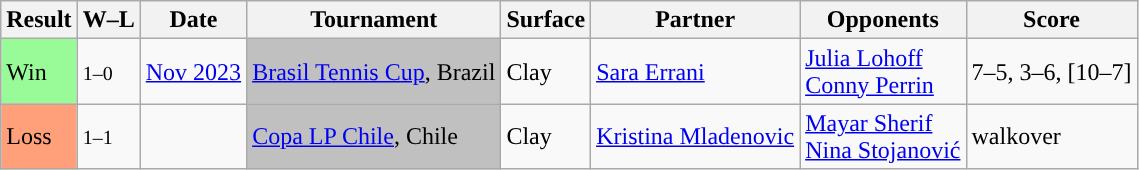<table class="sortable wikitable">
<tr>
<th>Result</th>
<th>W–L</th>
<th>Date</th>
<th>Tournament</th>
<th>Surface</th>
<th>Partner</th>
<th>Opponents</th>
<th class="unsortable">Score</th>
</tr>
<tr>
<td style="background:#98fb98;">Win</td>
<td><small>1–0</small></td>
<td><a href='#'>Nov 2023</a></td>
<td style="background:silver;"><a href='#'>Brasil Tennis Cup</a>, Brazil</td>
<td>Clay</td>
<td> <a href='#'>Sara Errani</a></td>
<td> <a href='#'>Julia Lohoff</a> <br>  <a href='#'>Conny Perrin</a></td>
<td>7–5, 3–6, [10–7]</td>
</tr>
<tr>
<td style="background:#ffa07a;">Loss</td>
<td><small>1–1</small></td>
<td><a href='#'></a></td>
<td style="background:silver;"><a href='#'>Copa LP Chile</a>, Chile</td>
<td>Clay</td>
<td> <a href='#'>Kristina Mladenovic</a></td>
<td> <a href='#'>Mayar Sherif</a> <br>  <a href='#'>Nina Stojanović</a></td>
<td>walkover</td>
</tr>
</table>
